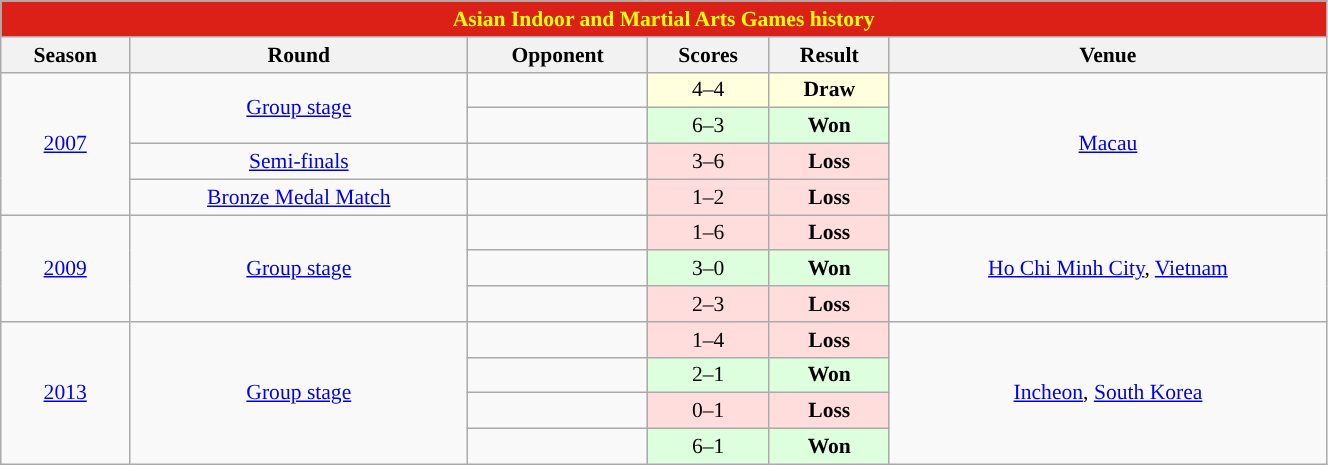<table class="wikitable collapsible collapsed" style="text-align:center; font-size:90%; width:70%;">
<tr>
<th colspan="6" style="background: #DB2017; color: #FFFF00;">Asian Indoor and Martial Arts Games history</th>
</tr>
<tr>
<th>Season</th>
<th>Round</th>
<th>Opponent</th>
<th>Scores</th>
<th>Result</th>
<th>Venue</th>
</tr>
<tr>
<td rowspan=4><a href='#'>2007</a></td>
<td rowspan=2><a href='#'>Group stage</a></td>
<td style="text-align:left"></td>
<td style="background:#ffd;">4–4</td>
<td style="background:#ffd;"><strong>Draw</strong></td>
<td rowspan=4> <a href='#'>Macau</a></td>
</tr>
<tr>
<td style="text-align:left"></td>
<td style="background:#dfd;">6–3</td>
<td style="background:#dfd;"><strong>Won</strong></td>
</tr>
<tr>
<td><a href='#'>Semi-finals</a></td>
<td style="text-align:left"></td>
<td style="background:#fdd;">3–6</td>
<td style="background:#fdd;"><strong>Loss</strong></td>
</tr>
<tr>
<td><a href='#'>Bronze Medal Match</a></td>
<td style="text-align:left"></td>
<td style="background:#fdd;">1–2</td>
<td style="background:#fdd;"><strong>Loss</strong></td>
</tr>
<tr>
<td rowspan=3><a href='#'>2009</a></td>
<td rowspan=3><a href='#'>Group stage</a></td>
<td style="text-align:left"></td>
<td style="background:#fdd;">1–6</td>
<td style="background:#fdd;"><strong>Loss</strong></td>
<td rowspan=3> <a href='#'>Ho Chi Minh City</a>, <a href='#'>Vietnam</a></td>
</tr>
<tr>
<td style="text-align:left"></td>
<td style="background:#dfd;">3–0</td>
<td style="background:#dfd;"><strong>Won</strong></td>
</tr>
<tr>
<td style="text-align:left"></td>
<td style="background:#fdd;">2–3</td>
<td style="background:#fdd;"><strong>Loss</strong></td>
</tr>
<tr>
<td rowspan=4><a href='#'>2013</a></td>
<td rowspan=4><a href='#'>Group stage</a></td>
<td style="text-align:left"></td>
<td style="background:#fdd;">1–4</td>
<td style="background:#fdd;"><strong>Loss</strong></td>
<td rowspan=4> <a href='#'>Incheon</a>, <a href='#'>South Korea</a></td>
</tr>
<tr>
<td style="text-align:left"></td>
<td style="background:#dfd;">2–1</td>
<td style="background:#dfd;"><strong>Won</strong></td>
</tr>
<tr>
<td style="text-align:left"></td>
<td style="background:#fdd;">0–1</td>
<td style="background:#fdd;"><strong>Loss</strong></td>
</tr>
<tr>
<td style="text-align:left"></td>
<td style="background:#dfd;">6–1</td>
<td style="background:#dfd;"><strong>Won</strong></td>
</tr>
</table>
